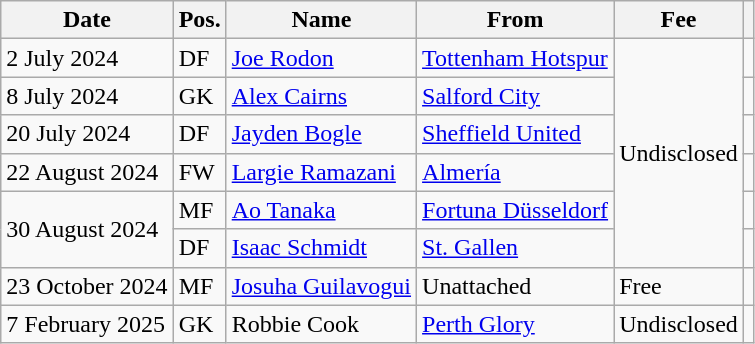<table class="wikitable">
<tr>
<th>Date</th>
<th>Pos.</th>
<th>Name</th>
<th>From</th>
<th>Fee</th>
<th></th>
</tr>
<tr>
<td>2 July 2024</td>
<td>DF</td>
<td> <a href='#'>Joe Rodon</a></td>
<td> <a href='#'>Tottenham Hotspur</a></td>
<td rowspan="6">Undisclosed</td>
<td></td>
</tr>
<tr>
<td>8 July 2024</td>
<td>GK</td>
<td> <a href='#'>Alex Cairns</a></td>
<td> <a href='#'>Salford City</a></td>
<td></td>
</tr>
<tr>
<td>20 July 2024</td>
<td>DF</td>
<td> <a href='#'>Jayden Bogle</a></td>
<td> <a href='#'>Sheffield United</a></td>
<td></td>
</tr>
<tr>
<td>22 August 2024</td>
<td>FW</td>
<td> <a href='#'>Largie Ramazani</a></td>
<td> <a href='#'>Almería</a></td>
<td></td>
</tr>
<tr>
<td rowspan="2">30 August 2024</td>
<td>MF</td>
<td> <a href='#'>Ao Tanaka</a></td>
<td> <a href='#'>Fortuna Düsseldorf</a></td>
<td></td>
</tr>
<tr>
<td>DF</td>
<td> <a href='#'>Isaac Schmidt</a></td>
<td> <a href='#'>St. Gallen</a></td>
<td></td>
</tr>
<tr>
<td>23 October 2024</td>
<td>MF</td>
<td> <a href='#'>Josuha Guilavogui</a></td>
<td>Unattached</td>
<td>Free</td>
<td></td>
</tr>
<tr>
<td>7 February 2025</td>
<td>GK</td>
<td> Robbie Cook</td>
<td> <a href='#'>Perth Glory</a></td>
<td>Undisclosed</td>
<td></td>
</tr>
</table>
